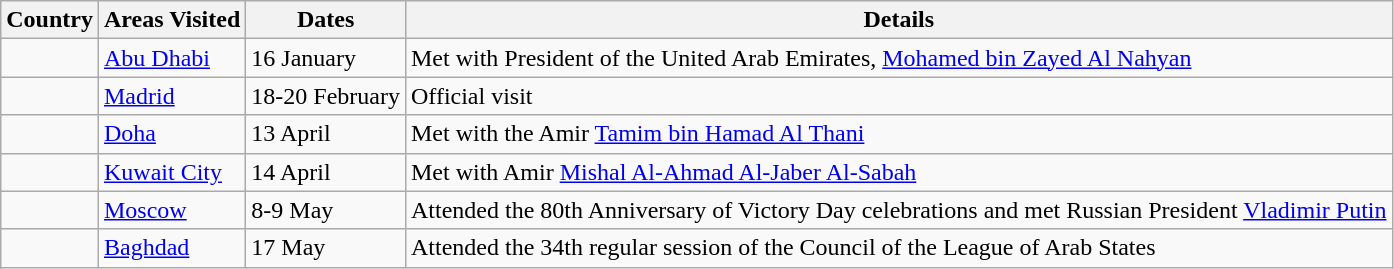<table class="wikitable">
<tr>
<th>Country</th>
<th>Areas Visited</th>
<th>Dates</th>
<th>Details</th>
</tr>
<tr>
<td></td>
<td><a href='#'>Abu Dhabi</a></td>
<td>16 January</td>
<td>Met with President of the United Arab Emirates, <a href='#'>Mohamed bin Zayed Al Nahyan</a></td>
</tr>
<tr>
<td></td>
<td><a href='#'>Madrid</a></td>
<td>18-20 February</td>
<td>Official visit</td>
</tr>
<tr>
<td></td>
<td><a href='#'>Doha</a></td>
<td>13 April</td>
<td>Met with the Amir <a href='#'>Tamim bin Hamad Al Thani</a></td>
</tr>
<tr>
<td></td>
<td><a href='#'>Kuwait City</a></td>
<td>14 April</td>
<td>Met with Amir <a href='#'>Mishal Al-Ahmad Al-Jaber Al-Sabah</a></td>
</tr>
<tr>
<td></td>
<td><a href='#'>Moscow</a></td>
<td>8-9 May</td>
<td>Attended the 80th Anniversary of Victory Day celebrations and met Russian President <a href='#'>Vladimir Putin</a></td>
</tr>
<tr>
<td></td>
<td><a href='#'>Baghdad</a></td>
<td>17 May</td>
<td>Attended the 34th regular session of the Council of the League of Arab States</td>
</tr>
</table>
